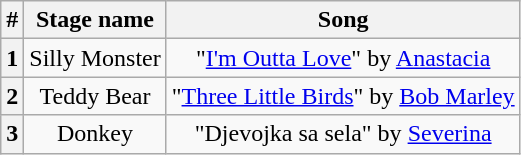<table class="wikitable plainrowheaders" style="text-align: center;">
<tr>
<th>#</th>
<th>Stage name</th>
<th>Song</th>
</tr>
<tr>
<th>1</th>
<td>Silly Monster</td>
<td>"<a href='#'>I'm Outta Love</a>" by <a href='#'>Anastacia</a></td>
</tr>
<tr>
<th>2</th>
<td>Teddy Bear</td>
<td>"<a href='#'>Three Little Birds</a>" by <a href='#'>Bob Marley</a></td>
</tr>
<tr>
<th>3</th>
<td>Donkey</td>
<td>"Djevojka sa sela" by <a href='#'>Severina</a></td>
</tr>
</table>
